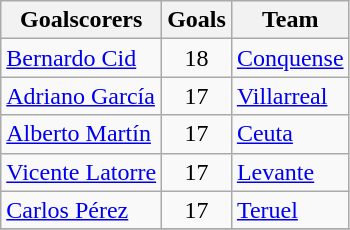<table class="wikitable sortable">
<tr>
<th>Goalscorers</th>
<th>Goals</th>
<th>Team</th>
</tr>
<tr>
<td> <a href='#'>Bernardo Cid</a></td>
<td style="text-align:center;">18</td>
<td><a href='#'>Conquense</a></td>
</tr>
<tr>
<td> <a href='#'>Adriano García</a></td>
<td style="text-align:center;">17</td>
<td><a href='#'>Villarreal</a></td>
</tr>
<tr>
<td> <a href='#'>Alberto Martín</a></td>
<td style="text-align:center;">17</td>
<td><a href='#'>Ceuta</a></td>
</tr>
<tr>
<td> <a href='#'>Vicente Latorre</a></td>
<td style="text-align:center;">17</td>
<td><a href='#'>Levante</a></td>
</tr>
<tr>
<td> <a href='#'>Carlos Pérez</a></td>
<td style="text-align:center;">17</td>
<td><a href='#'>Teruel</a></td>
</tr>
<tr>
</tr>
</table>
